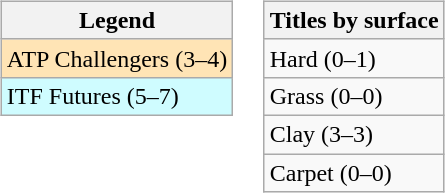<table>
<tr>
<td valign=top><br><table class=wikitable>
<tr>
<th>Legend</th>
</tr>
<tr bgcolor=moccasin>
<td>ATP Challengers (3–4)</td>
</tr>
<tr bgcolor=cffcff>
<td>ITF Futures (5–7)</td>
</tr>
</table>
</td>
<td valign=top><br><table class=wikitable>
<tr>
<th>Titles by surface</th>
</tr>
<tr>
<td>Hard (0–1)</td>
</tr>
<tr>
<td>Grass (0–0)</td>
</tr>
<tr>
<td>Clay (3–3)</td>
</tr>
<tr>
<td>Carpet (0–0)</td>
</tr>
</table>
</td>
</tr>
</table>
